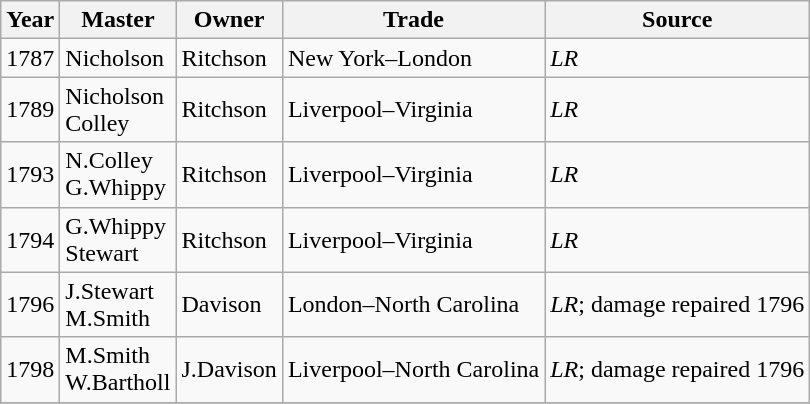<table class=" wikitable">
<tr>
<th>Year</th>
<th>Master</th>
<th>Owner</th>
<th>Trade</th>
<th>Source</th>
</tr>
<tr>
<td>1787</td>
<td>Nicholson</td>
<td>Ritchson</td>
<td>New York–London</td>
<td><em>LR</em></td>
</tr>
<tr>
<td>1789</td>
<td>Nicholson<br>Colley</td>
<td>Ritchson</td>
<td>Liverpool–Virginia</td>
<td><em>LR</em></td>
</tr>
<tr>
<td>1793</td>
<td>N.Colley<br> G.Whippy</td>
<td>Ritchson</td>
<td>Liverpool–Virginia</td>
<td><em>LR</em></td>
</tr>
<tr>
<td>1794</td>
<td>G.Whippy<br>Stewart</td>
<td>Ritchson</td>
<td>Liverpool–Virginia</td>
<td><em>LR</em></td>
</tr>
<tr>
<td>1796</td>
<td>J.Stewart<br>M.Smith</td>
<td>Davison</td>
<td>London–North Carolina</td>
<td><em>LR</em>; damage repaired 1796</td>
</tr>
<tr>
<td>1798</td>
<td>M.Smith<br>W.Bartholl</td>
<td>J.Davison</td>
<td>Liverpool–North Carolina</td>
<td><em>LR</em>; damage repaired 1796</td>
</tr>
<tr>
</tr>
</table>
